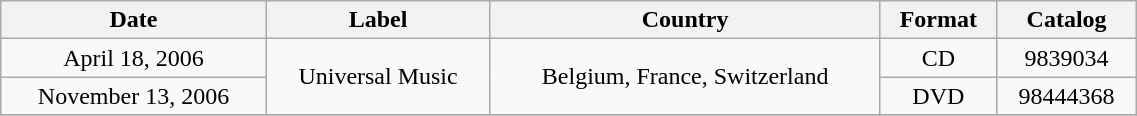<table class="wikitable" width="60%" border="1">
<tr>
<th>Date</th>
<th>Label</th>
<th>Country</th>
<th>Format</th>
<th>Catalog</th>
</tr>
<tr>
<td align=center>April 18, 2006</td>
<td rowspan=2 align=center>Universal Music</td>
<td rowspan=2 align=center>Belgium, France, Switzerland</td>
<td align=center>CD</td>
<td align=center>9839034</td>
</tr>
<tr>
<td align=center>November 13, 2006</td>
<td align=center>DVD</td>
<td align=center>98444368</td>
</tr>
<tr>
</tr>
</table>
